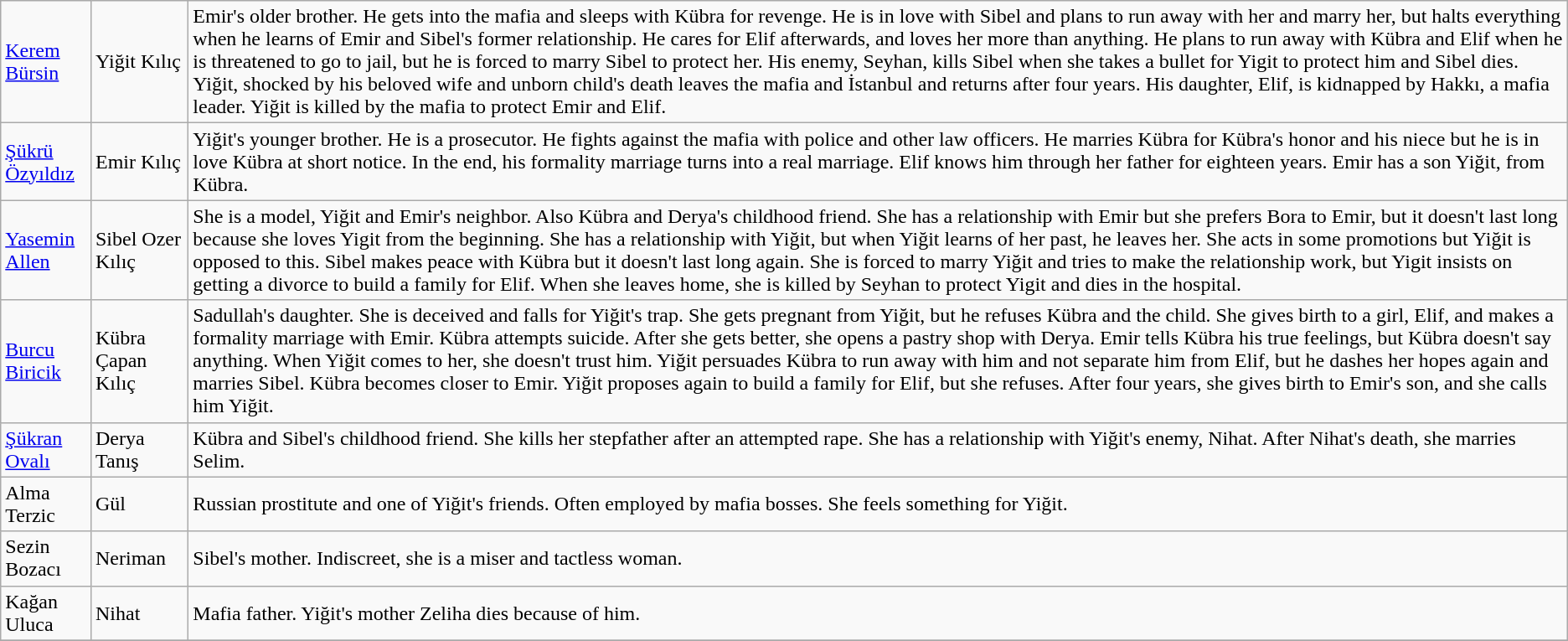<table class="wikitable">
<tr>
<td><a href='#'>Kerem Bürsin</a></td>
<td>Yiğit Kılıç</td>
<td>Emir's older brother. He gets into the mafia and sleeps with Kübra for revenge. He is in love with Sibel and plans to run away with her and marry her, but halts everything when he learns of Emir and Sibel's former relationship. He cares for Elif afterwards, and loves her more than anything. He plans to run away with Kübra and Elif when he is threatened to go to jail, but he is forced to marry Sibel to protect her. His enemy, Seyhan, kills Sibel when she takes a bullet for Yigit to protect him and Sibel dies. Yiğit, shocked by his beloved wife and unborn child's death leaves the mafia and İstanbul and returns after four years. His daughter, Elif, is kidnapped by Hakkı, a mafia leader. Yiğit is killed by the mafia to protect Emir and Elif.</td>
</tr>
<tr>
<td><a href='#'>Şükrü Özyıldız</a></td>
<td>Emir Kılıç</td>
<td>Yiğit's younger brother. He is a prosecutor. He fights against the mafia with police and other law officers. He marries Kübra for Kübra's honor and his niece but he is in love Kübra at short notice. In the end, his formality marriage turns into a real marriage. Elif knows him through her father for eighteen years. Emir has a son Yiğit, from Kübra.</td>
</tr>
<tr>
<td><a href='#'>Yasemin Allen</a></td>
<td>Sibel Ozer Kılıç</td>
<td>She is a model, Yiğit and Emir's neighbor. Also Kübra and Derya's childhood friend. She has a relationship with Emir but she prefers Bora to Emir, but it doesn't last long because she loves Yigit from the beginning. She has a relationship with Yiğit, but when Yiğit learns of her past, he leaves her. She acts in some promotions but Yiğit is opposed to this. Sibel makes peace with Kübra but it doesn't last long again. She is forced to marry Yiğit and tries to make the relationship work, but Yigit insists on getting a divorce to build a family for Elif. When she leaves home, she is killed by Seyhan to protect Yigit and dies in the hospital.</td>
</tr>
<tr>
<td><a href='#'>Burcu Biricik</a></td>
<td>Kübra Çapan Kılıç</td>
<td>Sadullah's daughter. She is deceived and falls for Yiğit's trap. She gets pregnant from Yiğit, but he refuses Kübra and the child. She gives birth to a girl, Elif, and makes a formality marriage with Emir. Kübra attempts suicide. After she gets better, she opens a pastry shop with Derya. Emir tells Kübra his true feelings, but Kübra doesn't say anything. When Yiğit comes to her, she doesn't trust him. Yiğit persuades Kübra to run away with him and not separate him from Elif, but he dashes her hopes again and marries Sibel. Kübra becomes closer to Emir. Yiğit proposes again to build a family for Elif, but she refuses. After four years, she gives birth to Emir's son, and she calls him Yiğit.</td>
</tr>
<tr>
<td><a href='#'>Şükran Ovalı</a></td>
<td>Derya Tanış</td>
<td>Kübra and Sibel's childhood friend. She kills her stepfather after an attempted rape. She has a relationship with Yiğit's enemy, Nihat. After Nihat's death, she marries Selim.</td>
</tr>
<tr>
<td>Alma Terzic</td>
<td>Gül</td>
<td>Russian prostitute and one of Yiğit's friends. Often employed by mafia bosses. She feels something for Yiğit.</td>
</tr>
<tr>
<td>Sezin Bozacı</td>
<td>Neriman</td>
<td>Sibel's mother. Indiscreet, she is a miser and tactless woman.</td>
</tr>
<tr>
<td>Kağan Uluca</td>
<td>Nihat</td>
<td>Mafia father. Yiğit's mother Zeliha dies because of him.</td>
</tr>
<tr>
</tr>
</table>
